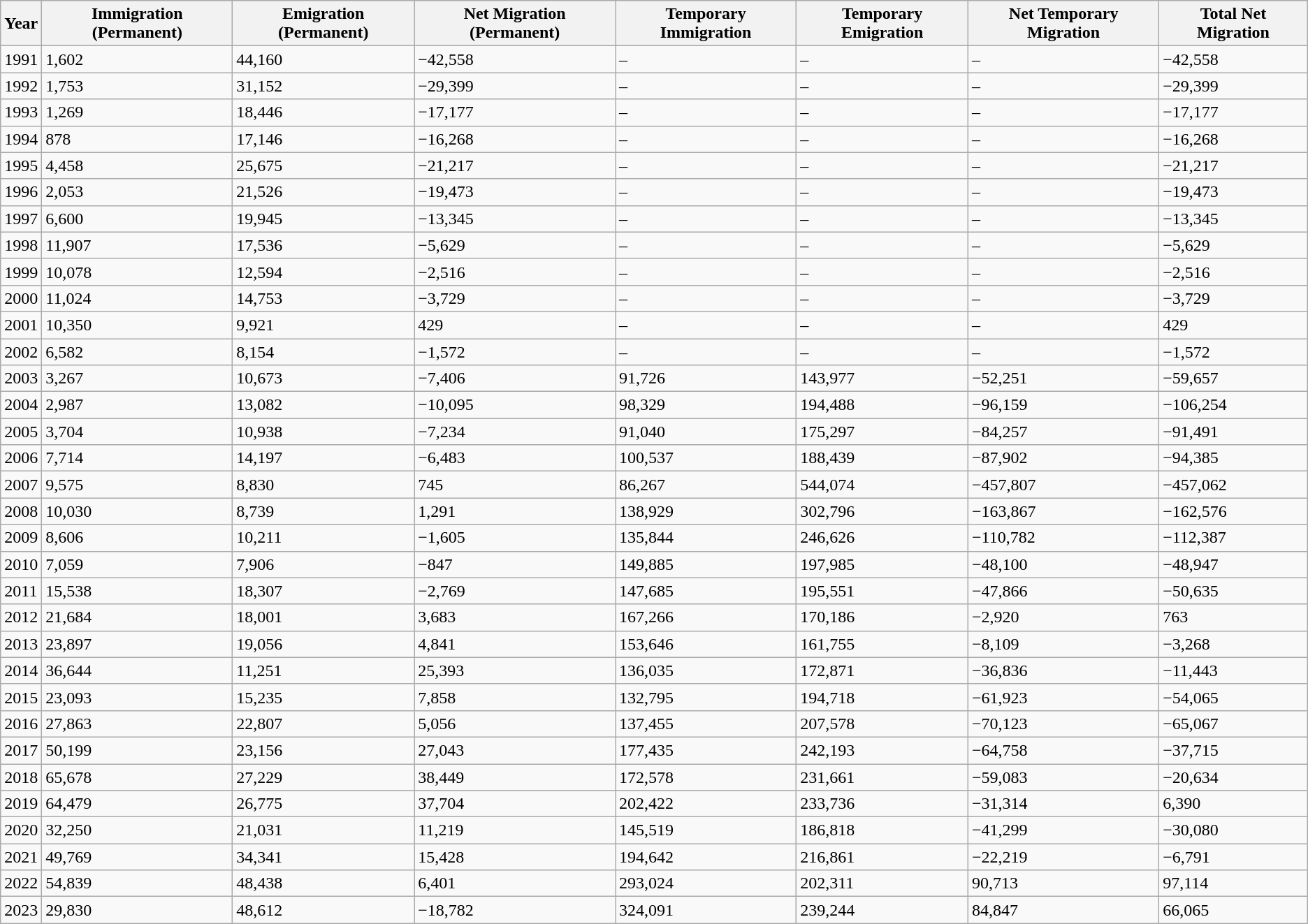<table class="wikitable sortable">
<tr>
<th>Year</th>
<th>Immigration (Permanent)</th>
<th>Emigration (Permanent)</th>
<th>Net Migration (Permanent)</th>
<th>Temporary Immigration</th>
<th>Temporary Emigration</th>
<th>Net Temporary Migration</th>
<th>Total Net Migration</th>
</tr>
<tr>
<td>1991</td>
<td>1,602</td>
<td>44,160</td>
<td>−42,558</td>
<td>–</td>
<td>–</td>
<td>–</td>
<td>−42,558</td>
</tr>
<tr>
<td>1992</td>
<td>1,753</td>
<td>31,152</td>
<td>−29,399</td>
<td>–</td>
<td>–</td>
<td>–</td>
<td>−29,399</td>
</tr>
<tr>
<td>1993</td>
<td>1,269</td>
<td>18,446</td>
<td>−17,177</td>
<td>–</td>
<td>–</td>
<td>–</td>
<td>−17,177</td>
</tr>
<tr>
<td>1994</td>
<td>878</td>
<td>17,146</td>
<td>−16,268</td>
<td>–</td>
<td>–</td>
<td>–</td>
<td>−16,268</td>
</tr>
<tr>
<td>1995</td>
<td>4,458</td>
<td>25,675</td>
<td>−21,217</td>
<td>–</td>
<td>–</td>
<td>–</td>
<td>−21,217</td>
</tr>
<tr>
<td>1996</td>
<td>2,053</td>
<td>21,526</td>
<td>−19,473</td>
<td>–</td>
<td>–</td>
<td>–</td>
<td>−19,473</td>
</tr>
<tr>
<td>1997</td>
<td>6,600</td>
<td>19,945</td>
<td>−13,345</td>
<td>–</td>
<td>–</td>
<td>–</td>
<td>−13,345</td>
</tr>
<tr>
<td>1998</td>
<td>11,907</td>
<td>17,536</td>
<td>−5,629</td>
<td>–</td>
<td>–</td>
<td>–</td>
<td>−5,629</td>
</tr>
<tr>
<td>1999</td>
<td>10,078</td>
<td>12,594</td>
<td>−2,516</td>
<td>–</td>
<td>–</td>
<td>–</td>
<td>−2,516</td>
</tr>
<tr>
<td>2000</td>
<td>11,024</td>
<td>14,753</td>
<td>−3,729</td>
<td>–</td>
<td>–</td>
<td>–</td>
<td>−3,729</td>
</tr>
<tr>
<td>2001</td>
<td>10,350</td>
<td>9,921</td>
<td>429</td>
<td>–</td>
<td>–</td>
<td>–</td>
<td>429</td>
</tr>
<tr>
<td>2002</td>
<td>6,582</td>
<td>8,154</td>
<td>−1,572</td>
<td>–</td>
<td>–</td>
<td>–</td>
<td>−1,572</td>
</tr>
<tr>
<td>2003</td>
<td>3,267</td>
<td>10,673</td>
<td>−7,406</td>
<td>91,726</td>
<td>143,977</td>
<td>−52,251</td>
<td>−59,657</td>
</tr>
<tr>
<td>2004</td>
<td>2,987</td>
<td>13,082</td>
<td>−10,095</td>
<td>98,329</td>
<td>194,488</td>
<td>−96,159</td>
<td>−106,254</td>
</tr>
<tr>
<td>2005</td>
<td>3,704</td>
<td>10,938</td>
<td>−7,234</td>
<td>91,040</td>
<td>175,297</td>
<td>−84,257</td>
<td>−91,491</td>
</tr>
<tr>
<td>2006</td>
<td>7,714</td>
<td>14,197</td>
<td>−6,483</td>
<td>100,537</td>
<td>188,439</td>
<td>−87,902</td>
<td>−94,385</td>
</tr>
<tr>
<td>2007</td>
<td>9,575</td>
<td>8,830</td>
<td>745</td>
<td>86,267</td>
<td>544,074</td>
<td>−457,807</td>
<td>−457,062</td>
</tr>
<tr>
<td>2008</td>
<td>10,030</td>
<td>8,739</td>
<td>1,291</td>
<td>138,929</td>
<td>302,796</td>
<td>−163,867</td>
<td>−162,576</td>
</tr>
<tr>
<td>2009</td>
<td>8,606</td>
<td>10,211</td>
<td>−1,605</td>
<td>135,844</td>
<td>246,626</td>
<td>−110,782</td>
<td>−112,387</td>
</tr>
<tr>
<td>2010</td>
<td>7,059</td>
<td>7,906</td>
<td>−847</td>
<td>149,885</td>
<td>197,985</td>
<td>−48,100</td>
<td>−48,947</td>
</tr>
<tr>
<td>2011</td>
<td>15,538</td>
<td>18,307</td>
<td>−2,769</td>
<td>147,685</td>
<td>195,551</td>
<td>−47,866</td>
<td>−50,635</td>
</tr>
<tr>
<td>2012</td>
<td>21,684</td>
<td>18,001</td>
<td>3,683</td>
<td>167,266</td>
<td>170,186</td>
<td>−2,920</td>
<td>763</td>
</tr>
<tr>
<td>2013</td>
<td>23,897</td>
<td>19,056</td>
<td>4,841</td>
<td>153,646</td>
<td>161,755</td>
<td>−8,109</td>
<td>−3,268</td>
</tr>
<tr>
<td>2014</td>
<td>36,644</td>
<td>11,251</td>
<td>25,393</td>
<td>136,035</td>
<td>172,871</td>
<td>−36,836</td>
<td>−11,443</td>
</tr>
<tr>
<td>2015</td>
<td>23,093</td>
<td>15,235</td>
<td>7,858</td>
<td>132,795</td>
<td>194,718</td>
<td>−61,923</td>
<td>−54,065</td>
</tr>
<tr>
<td>2016</td>
<td>27,863</td>
<td>22,807</td>
<td>5,056</td>
<td>137,455</td>
<td>207,578</td>
<td>−70,123</td>
<td>−65,067</td>
</tr>
<tr>
<td>2017</td>
<td>50,199</td>
<td>23,156</td>
<td>27,043</td>
<td>177,435</td>
<td>242,193</td>
<td>−64,758</td>
<td>−37,715</td>
</tr>
<tr>
<td>2018</td>
<td>65,678</td>
<td>27,229</td>
<td>38,449</td>
<td>172,578</td>
<td>231,661</td>
<td>−59,083</td>
<td>−20,634</td>
</tr>
<tr>
<td>2019</td>
<td>64,479</td>
<td>26,775</td>
<td>37,704</td>
<td>202,422</td>
<td>233,736</td>
<td>−31,314</td>
<td>6,390</td>
</tr>
<tr>
<td>2020</td>
<td>32,250</td>
<td>21,031</td>
<td>11,219</td>
<td>145,519</td>
<td>186,818</td>
<td>−41,299</td>
<td>−30,080</td>
</tr>
<tr>
<td>2021</td>
<td>49,769</td>
<td>34,341</td>
<td>15,428</td>
<td>194,642</td>
<td>216,861</td>
<td>−22,219</td>
<td>−6,791</td>
</tr>
<tr>
<td>2022</td>
<td>54,839</td>
<td>48,438</td>
<td>6,401</td>
<td>293,024</td>
<td>202,311</td>
<td>90,713</td>
<td>97,114</td>
</tr>
<tr>
<td>2023</td>
<td>29,830</td>
<td>48,612</td>
<td>−18,782</td>
<td>324,091</td>
<td>239,244</td>
<td>84,847</td>
<td>66,065</td>
</tr>
</table>
